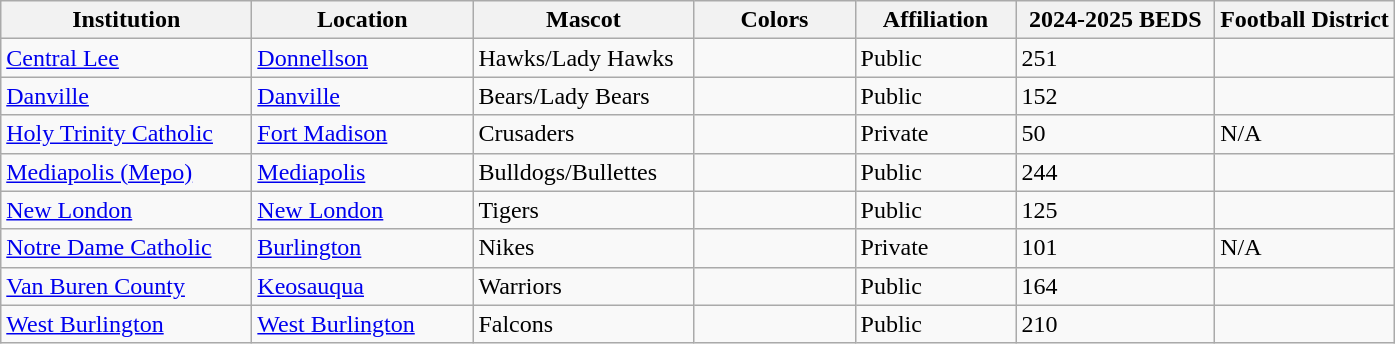<table class="wikitable">
<tr>
<th scope="col" style="width: 160px;">Institution</th>
<th scope="col" style="width: 140px;">Location</th>
<th scope="col" style="width: 140px;">Mascot</th>
<th scope="col" style="width: 100px;">Colors</th>
<th scope="col" style="width: 100px;">Affiliation</th>
<th scope="col" style="width: 125px;">2024-2025 BEDS</th>
<th>Football District</th>
</tr>
<tr>
<td><a href='#'>Central Lee</a></td>
<td><a href='#'>Donnellson</a></td>
<td>Hawks/Lady Hawks</td>
<td>  </td>
<td>Public</td>
<td>251</td>
<td><small></small></td>
</tr>
<tr>
<td><a href='#'>Danville</a></td>
<td><a href='#'>Danville</a></td>
<td>Bears/Lady Bears</td>
<td> </td>
<td>Public</td>
<td>152</td>
<td><small></small></td>
</tr>
<tr>
<td><a href='#'>Holy Trinity Catholic</a></td>
<td><a href='#'>Fort Madison</a></td>
<td>Crusaders</td>
<td> </td>
<td>Private</td>
<td>50</td>
<td>N/A</td>
</tr>
<tr>
<td><a href='#'>Mediapolis (Mepo)</a></td>
<td><a href='#'>Mediapolis</a></td>
<td>Bulldogs/Bullettes</td>
<td> </td>
<td>Public</td>
<td>244</td>
<td><small></small></td>
</tr>
<tr>
<td><a href='#'>New London</a></td>
<td><a href='#'>New London</a></td>
<td>Tigers</td>
<td> </td>
<td>Public</td>
<td>125</td>
<td><small></small></td>
</tr>
<tr>
<td><a href='#'>Notre Dame Catholic</a></td>
<td><a href='#'>Burlington</a></td>
<td>Nikes</td>
<td> </td>
<td>Private</td>
<td>101</td>
<td>N/A</td>
</tr>
<tr>
<td><a href='#'>Van Buren County</a></td>
<td><a href='#'>Keosauqua</a></td>
<td>Warriors</td>
<td> </td>
<td>Public</td>
<td>164</td>
<td><small></small></td>
</tr>
<tr>
<td><a href='#'>West Burlington</a></td>
<td><a href='#'>West Burlington</a></td>
<td>Falcons</td>
<td> </td>
<td>Public</td>
<td>210</td>
<td><small></small></td>
</tr>
</table>
